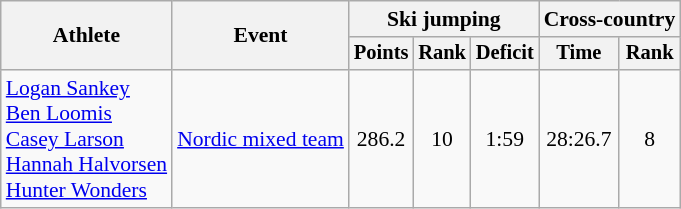<table class="wikitable" style="font-size:90%">
<tr>
<th rowspan="2">Athlete</th>
<th rowspan="2">Event</th>
<th colspan="3">Ski jumping</th>
<th colspan="2">Cross-country</th>
</tr>
<tr style="font-size:95%">
<th>Points</th>
<th>Rank</th>
<th>Deficit</th>
<th>Time</th>
<th>Rank</th>
</tr>
<tr align=center>
<td align=left><a href='#'>Logan Sankey</a><br><a href='#'>Ben Loomis</a><br><a href='#'>Casey Larson</a><br><a href='#'>Hannah Halvorsen</a><br><a href='#'>Hunter Wonders</a></td>
<td align=left><a href='#'>Nordic mixed team</a></td>
<td>286.2</td>
<td>10</td>
<td>1:59</td>
<td>28:26.7</td>
<td>8</td>
</tr>
</table>
